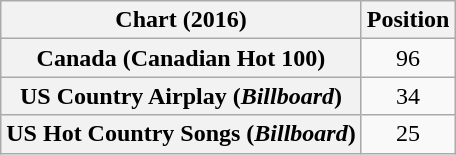<table class="wikitable sortable plainrowheaders" style="text-align:center">
<tr>
<th scope="col">Chart (2016)</th>
<th scope="col">Position</th>
</tr>
<tr>
<th scope="row">Canada (Canadian Hot 100)</th>
<td>96</td>
</tr>
<tr>
<th scope="row">US Country Airplay (<em>Billboard</em>)</th>
<td>34</td>
</tr>
<tr>
<th scope="row">US Hot Country Songs (<em>Billboard</em>)</th>
<td>25</td>
</tr>
</table>
